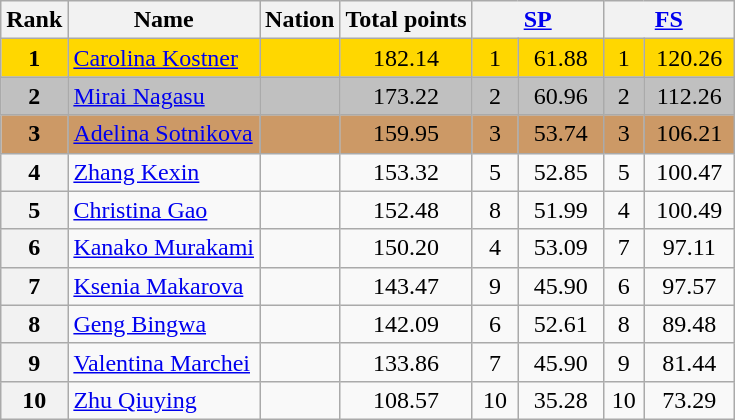<table class="wikitable sortable">
<tr>
<th>Rank</th>
<th>Name</th>
<th>Nation</th>
<th>Total points</th>
<th colspan="2" width="80px"><a href='#'>SP</a></th>
<th colspan="2" width="80px"><a href='#'>FS</a></th>
</tr>
<tr bgcolor="gold">
<td align="center"><strong>1</strong></td>
<td><a href='#'>Carolina Kostner</a></td>
<td></td>
<td align="center">182.14</td>
<td align="center">1</td>
<td align="center">61.88</td>
<td align="center">1</td>
<td align="center">120.26</td>
</tr>
<tr bgcolor="silver">
<td align="center"><strong>2</strong></td>
<td><a href='#'>Mirai Nagasu</a></td>
<td></td>
<td align="center">173.22</td>
<td align="center">2</td>
<td align="center">60.96</td>
<td align="center">2</td>
<td align="center">112.26</td>
</tr>
<tr bgcolor="cc9966">
<td align="center"><strong>3</strong></td>
<td><a href='#'>Adelina Sotnikova</a></td>
<td></td>
<td align="center">159.95</td>
<td align="center">3</td>
<td align="center">53.74</td>
<td align="center">3</td>
<td align="center">106.21</td>
</tr>
<tr>
<th>4</th>
<td><a href='#'>Zhang Kexin</a></td>
<td></td>
<td align="center">153.32</td>
<td align="center">5</td>
<td align="center">52.85</td>
<td align="center">5</td>
<td align="center">100.47</td>
</tr>
<tr>
<th>5</th>
<td><a href='#'>Christina Gao</a></td>
<td></td>
<td align="center">152.48</td>
<td align="center">8</td>
<td align="center">51.99</td>
<td align="center">4</td>
<td align="center">100.49</td>
</tr>
<tr>
<th>6</th>
<td><a href='#'>Kanako Murakami</a></td>
<td></td>
<td align="center">150.20</td>
<td align="center">4</td>
<td align="center">53.09</td>
<td align="center">7</td>
<td align="center">97.11</td>
</tr>
<tr>
<th>7</th>
<td><a href='#'>Ksenia Makarova</a></td>
<td></td>
<td align="center">143.47</td>
<td align="center">9</td>
<td align="center">45.90</td>
<td align="center">6</td>
<td align="center">97.57</td>
</tr>
<tr>
<th>8</th>
<td><a href='#'>Geng Bingwa</a></td>
<td></td>
<td align="center">142.09</td>
<td align="center">6</td>
<td align="center">52.61</td>
<td align="center">8</td>
<td align="center">89.48</td>
</tr>
<tr>
<th>9</th>
<td><a href='#'>Valentina Marchei</a></td>
<td></td>
<td align="center">133.86</td>
<td align="center">7</td>
<td align="center">45.90</td>
<td align="center">9</td>
<td align="center">81.44</td>
</tr>
<tr>
<th>10</th>
<td><a href='#'>Zhu Qiuying</a></td>
<td></td>
<td align="center">108.57</td>
<td align="center">10</td>
<td align="center">35.28</td>
<td align="center">10</td>
<td align="center">73.29</td>
</tr>
</table>
